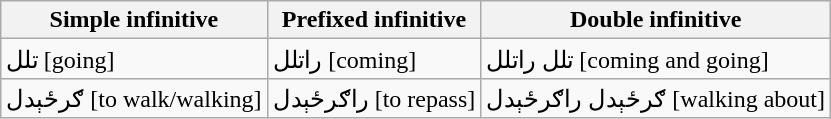<table class="wikitable">
<tr>
<th>Simple infinitive</th>
<th>Prefixed infinitive</th>
<th>Double infinitive</th>
</tr>
<tr>
<td>تلل [going]</td>
<td>راتلل [coming]</td>
<td>تلل راتلل [coming and going]</td>
</tr>
<tr>
<td>ګرځېدل [to walk/walking]</td>
<td>راګرځېدل [to repass]</td>
<td>ګرځېدل راګرځېدل [walking about]</td>
</tr>
</table>
